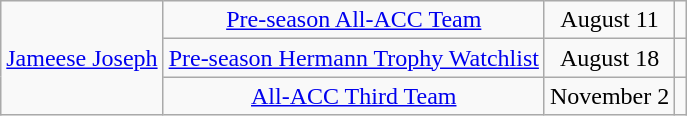<table class="wikitable sortable" style="text-align: center">
<tr>
<td rowspan=3><a href='#'>Jameese Joseph</a></td>
<td><a href='#'>Pre-season All-ACC Team</a></td>
<td>August 11</td>
<td></td>
</tr>
<tr>
<td><a href='#'>Pre-season Hermann Trophy Watchlist</a></td>
<td>August 18</td>
<td></td>
</tr>
<tr>
<td><a href='#'>All-ACC Third Team</a></td>
<td>November 2</td>
<td></td>
</tr>
</table>
